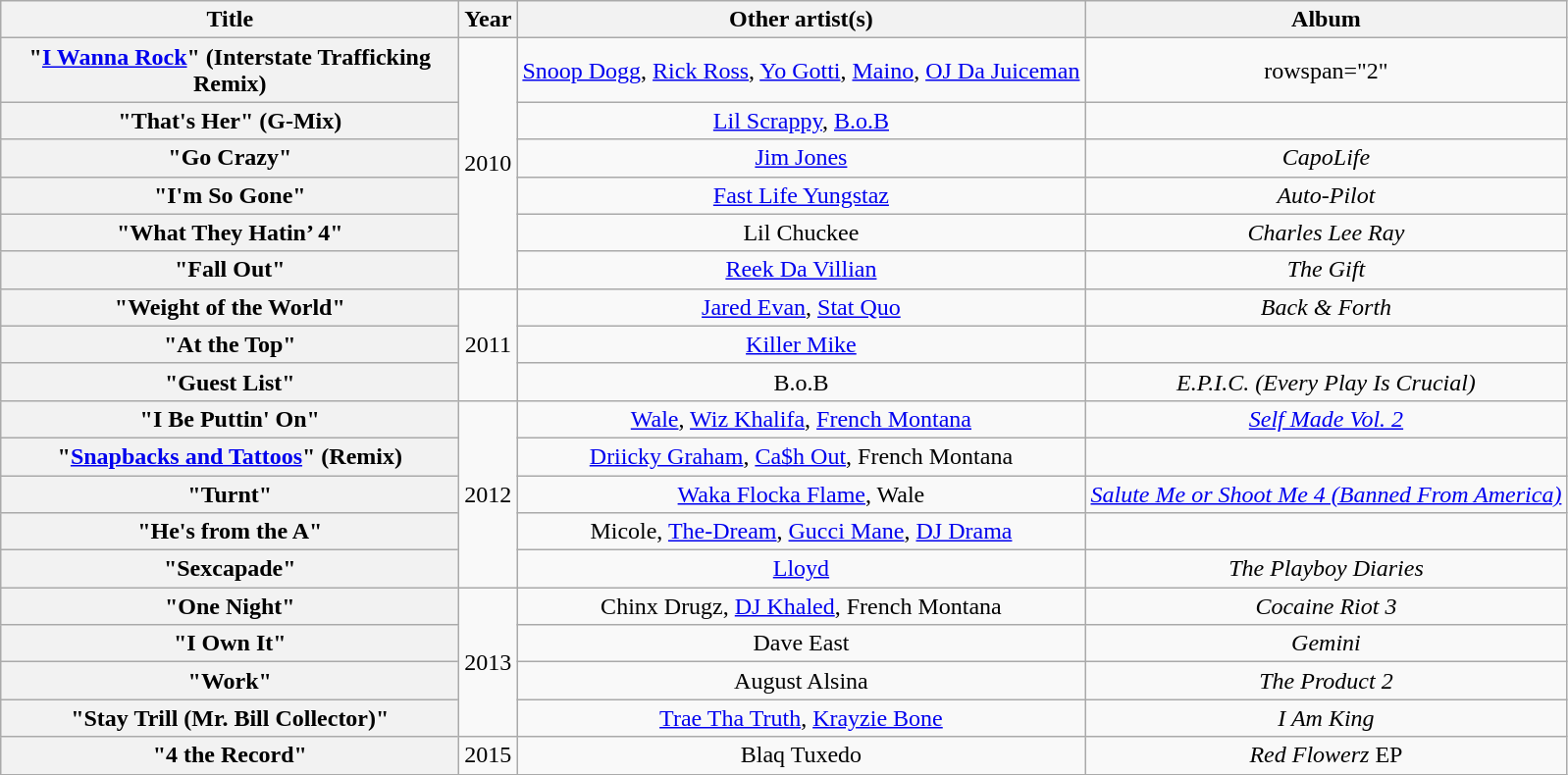<table class="wikitable plainrowheaders" style="text-align:center;">
<tr>
<th scope="col" style="width:19em;">Title</th>
<th scope="col">Year</th>
<th scope="col">Other artist(s)</th>
<th scope="col">Album</th>
</tr>
<tr>
<th scope="row">"<a href='#'>I Wanna Rock</a>" (Interstate Trafficking Remix)</th>
<td rowspan="6">2010</td>
<td><a href='#'>Snoop Dogg</a>, <a href='#'>Rick Ross</a>, <a href='#'>Yo Gotti</a>, <a href='#'>Maino</a>, <a href='#'>OJ Da Juiceman</a></td>
<td>rowspan="2" </td>
</tr>
<tr>
<th scope="row">"That's Her" (G-Mix)</th>
<td><a href='#'>Lil Scrappy</a>, <a href='#'>B.o.B</a></td>
</tr>
<tr>
<th scope="row">"Go Crazy"</th>
<td><a href='#'>Jim Jones</a></td>
<td><em>CapoLife</em></td>
</tr>
<tr>
<th scope="row">"I'm So Gone"</th>
<td><a href='#'>Fast Life Yungstaz</a></td>
<td><em>Auto-Pilot</em></td>
</tr>
<tr>
<th scope="row">"What They Hatin’ 4"</th>
<td>Lil Chuckee</td>
<td><em>Charles Lee Ray</em></td>
</tr>
<tr>
<th scope="row">"Fall Out"</th>
<td><a href='#'>Reek Da Villian</a></td>
<td><em>The Gift</em></td>
</tr>
<tr>
<th scope="row">"Weight of the World"</th>
<td rowspan="3">2011</td>
<td><a href='#'>Jared Evan</a>, <a href='#'>Stat Quo</a></td>
<td><em>Back & Forth</em></td>
</tr>
<tr>
<th scope="row">"At the Top"</th>
<td><a href='#'>Killer Mike</a></td>
<td></td>
</tr>
<tr>
<th scope="row">"Guest List"</th>
<td>B.o.B</td>
<td><em>E.P.I.C. (Every Play Is Crucial)</em></td>
</tr>
<tr>
<th scope="row">"I Be Puttin' On"</th>
<td rowspan="5">2012</td>
<td><a href='#'>Wale</a>, <a href='#'>Wiz Khalifa</a>, <a href='#'>French Montana</a></td>
<td><em><a href='#'>Self Made Vol. 2</a></em></td>
</tr>
<tr>
<th scope="row">"<a href='#'>Snapbacks and Tattoos</a>" (Remix)</th>
<td><a href='#'>Driicky Graham</a>, <a href='#'>Ca$h Out</a>, French Montana</td>
<td></td>
</tr>
<tr>
<th scope="row">"Turnt"</th>
<td><a href='#'>Waka Flocka Flame</a>, Wale</td>
<td><em><a href='#'>Salute Me or Shoot Me 4 (Banned From America)</a></em></td>
</tr>
<tr>
<th scope="row">"He's from the A"</th>
<td>Micole, <a href='#'>The-Dream</a>, <a href='#'>Gucci Mane</a>, <a href='#'>DJ Drama</a></td>
<td></td>
</tr>
<tr>
<th scope="row">"Sexcapade"</th>
<td><a href='#'>Lloyd</a></td>
<td><em>The Playboy Diaries</em></td>
</tr>
<tr>
<th scope="row">"One Night"</th>
<td rowspan="4">2013</td>
<td>Chinx Drugz, <a href='#'>DJ Khaled</a>, French Montana</td>
<td><em>Cocaine Riot 3</em></td>
</tr>
<tr>
<th scope="row">"I Own It"</th>
<td>Dave East</td>
<td><em>Gemini</em></td>
</tr>
<tr>
<th scope="row">"Work"</th>
<td>August Alsina</td>
<td><em>The Product 2</em></td>
</tr>
<tr>
<th scope="row">"Stay Trill (Mr. Bill Collector)"</th>
<td><a href='#'>Trae Tha Truth</a>, <a href='#'>Krayzie Bone</a></td>
<td><em>I Am King</em></td>
</tr>
<tr>
<th scope="row">"4 the Record"</th>
<td>2015</td>
<td>Blaq Tuxedo</td>
<td><em>Red Flowerz</em> EP</td>
</tr>
</table>
